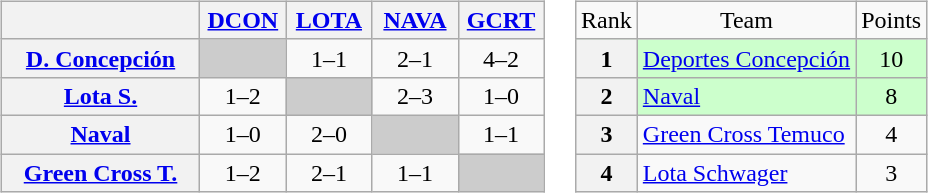<table>
<tr>
<td><br><table class="wikitable" style="text-align:center">
<tr>
<th width="125"> </th>
<th width="50"><a href='#'>DCON</a></th>
<th width="50"><a href='#'>LOTA</a></th>
<th width="50"><a href='#'>NAVA</a></th>
<th width="50"><a href='#'>GCRT</a></th>
</tr>
<tr>
<th><a href='#'>D. Concepción</a></th>
<td bgcolor="#CCCCCC"></td>
<td>1–1</td>
<td>2–1</td>
<td>4–2</td>
</tr>
<tr>
<th><a href='#'>Lota S.</a></th>
<td>1–2</td>
<td bgcolor="#CCCCCC"></td>
<td>2–3</td>
<td>1–0</td>
</tr>
<tr>
<th><a href='#'>Naval</a></th>
<td>1–0</td>
<td>2–0</td>
<td bgcolor="#CCCCCC"></td>
<td>1–1</td>
</tr>
<tr>
<th><a href='#'>Green Cross T.</a></th>
<td>1–2</td>
<td>2–1</td>
<td>1–1</td>
<td bgcolor="#CCCCCC"></td>
</tr>
</table>
</td>
<td><br><table class="wikitable" style="text-align: center;">
<tr>
<td>Rank</td>
<td>Team</td>
<td>Points</td>
</tr>
<tr bgcolor="#ccffcc">
<th>1</th>
<td style="text-align: left;"><a href='#'>Deportes Concepción</a></td>
<td>10</td>
</tr>
<tr bgcolor="#ccffcc">
<th>2</th>
<td style="text-align: left;"><a href='#'>Naval</a></td>
<td>8</td>
</tr>
<tr>
<th>3</th>
<td style="text-align: left;"><a href='#'>Green Cross Temuco</a></td>
<td>4</td>
</tr>
<tr>
<th>4</th>
<td style="text-align: left;"><a href='#'>Lota Schwager</a></td>
<td>3</td>
</tr>
</table>
</td>
</tr>
</table>
